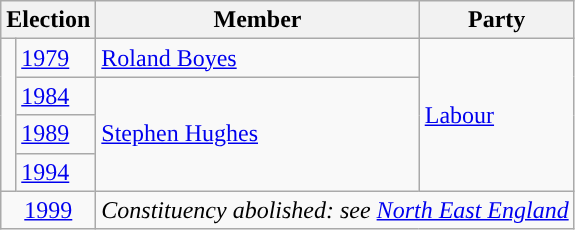<table class="wikitable">
<tr>
<th colspan="2">Election</th>
<th>Member</th>
<th>Party</th>
</tr>
<tr>
<td rowspan="4" style="background-color: "></td>
<td><a href='#'>1979</a></td>
<td rowspan="1"><a href='#'>Roland Boyes</a></td>
<td rowspan="4"><a href='#'>Labour</a></td>
</tr>
<tr>
<td><a href='#'>1984</a></td>
<td rowspan="3"><a href='#'>Stephen Hughes</a></td>
</tr>
<tr>
<td><a href='#'>1989</a></td>
</tr>
<tr>
<td><a href='#'>1994</a></td>
</tr>
<tr>
<td colspan="2" align="center"><a href='#'>1999</a></td>
<td colspan="2"><em>Constituency abolished: see <a href='#'>North East England</a></em></td>
</tr>
</table>
